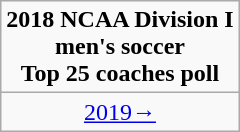<table class="wikitable" style="text-align: center;">
<tr>
<td><strong>2018 NCAA Division I<br>men's soccer<br>Top 25 coaches poll</strong></td>
</tr>
<tr>
<td><a href='#'>2019→</a></td>
</tr>
</table>
